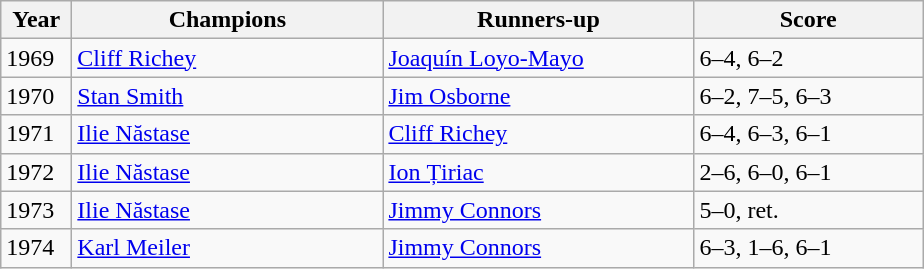<table class="wikitable">
<tr>
<th style="width:40px">Year</th>
<th style="width:200px">Champions</th>
<th style="width:200px">Runners-up</th>
<th style="width:145px" class="unsortable">Score</th>
</tr>
<tr>
<td>1969</td>
<td> <a href='#'>Cliff Richey</a></td>
<td> <a href='#'>Joaquín Loyo-Mayo</a></td>
<td>6–4, 6–2</td>
</tr>
<tr>
<td>1970</td>
<td> <a href='#'>Stan Smith</a></td>
<td> <a href='#'>Jim Osborne</a></td>
<td>6–2, 7–5, 6–3</td>
</tr>
<tr>
<td>1971</td>
<td> <a href='#'>Ilie Năstase</a></td>
<td> <a href='#'>Cliff Richey</a></td>
<td>6–4, 6–3, 6–1</td>
</tr>
<tr>
<td>1972</td>
<td> <a href='#'>Ilie Năstase</a></td>
<td> <a href='#'>Ion Țiriac</a></td>
<td>2–6, 6–0, 6–1</td>
</tr>
<tr>
<td>1973</td>
<td> <a href='#'>Ilie Năstase</a></td>
<td>  <a href='#'>Jimmy Connors</a></td>
<td>5–0, ret.</td>
</tr>
<tr>
<td>1974</td>
<td>  <a href='#'>Karl Meiler</a></td>
<td>  <a href='#'>Jimmy Connors</a></td>
<td>6–3, 1–6, 6–1</td>
</tr>
</table>
